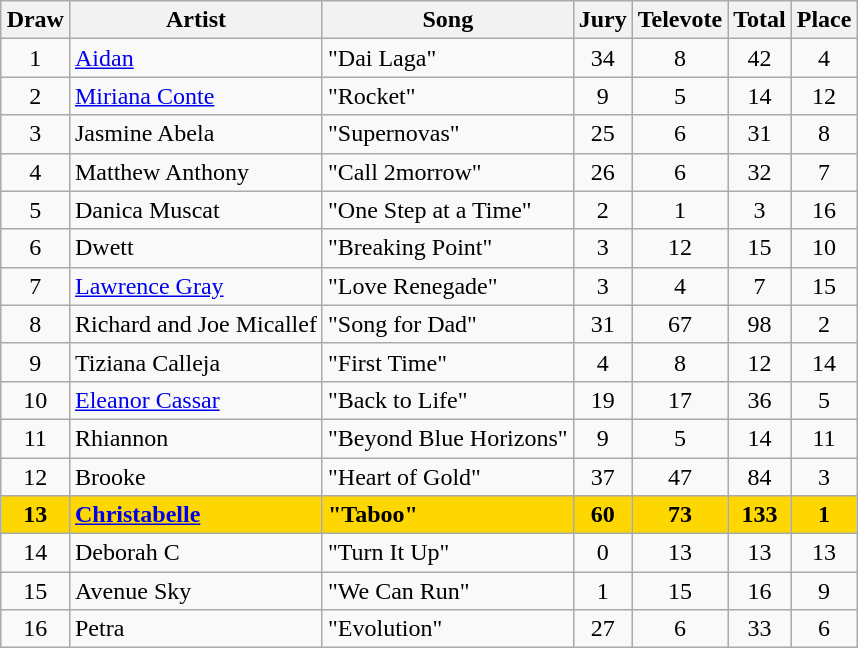<table class="sortable wikitable" style="margin: 1em auto 1em auto; text-align:center;">
<tr>
<th>Draw</th>
<th>Artist</th>
<th>Song</th>
<th>Jury</th>
<th>Televote</th>
<th>Total</th>
<th>Place</th>
</tr>
<tr>
<td>1</td>
<td align="left"><a href='#'>Aidan</a></td>
<td align="left">"Dai Laga"</td>
<td>34</td>
<td>8</td>
<td>42</td>
<td>4</td>
</tr>
<tr>
<td>2</td>
<td align="left"><a href='#'>Miriana Conte</a></td>
<td align="left">"Rocket"</td>
<td>9</td>
<td>5</td>
<td>14</td>
<td>12</td>
</tr>
<tr>
<td>3</td>
<td align="left">Jasmine Abela</td>
<td align="left">"Supernovas"</td>
<td>25</td>
<td>6</td>
<td>31</td>
<td>8</td>
</tr>
<tr>
<td>4</td>
<td align="left">Matthew Anthony</td>
<td align="left">"Call 2morrow"</td>
<td>26</td>
<td>6</td>
<td>32</td>
<td>7</td>
</tr>
<tr>
<td>5</td>
<td align="left">Danica Muscat</td>
<td align="left">"One Step at a Time"</td>
<td>2</td>
<td>1</td>
<td>3</td>
<td>16</td>
</tr>
<tr>
<td>6</td>
<td align="left">Dwett</td>
<td align="left">"Breaking Point"</td>
<td>3</td>
<td>12</td>
<td>15</td>
<td>10</td>
</tr>
<tr>
<td>7</td>
<td align="left"><a href='#'>Lawrence Gray</a></td>
<td align="left">"Love Renegade"</td>
<td>3</td>
<td>4</td>
<td>7</td>
<td>15</td>
</tr>
<tr>
<td>8</td>
<td align="left">Richard and Joe Micallef</td>
<td align="left">"Song for Dad"</td>
<td>31</td>
<td>67</td>
<td>98</td>
<td>2</td>
</tr>
<tr>
<td>9</td>
<td align="left">Tiziana Calleja</td>
<td align="left">"First Time"</td>
<td>4</td>
<td>8</td>
<td>12</td>
<td>14</td>
</tr>
<tr>
<td>10</td>
<td align="left"><a href='#'>Eleanor Cassar</a></td>
<td align="left">"Back to Life"</td>
<td>19</td>
<td>17</td>
<td>36</td>
<td>5</td>
</tr>
<tr>
<td>11</td>
<td align="left">Rhiannon</td>
<td align="left">"Beyond Blue Horizons"</td>
<td>9</td>
<td>5</td>
<td>14</td>
<td>11</td>
</tr>
<tr>
<td>12</td>
<td align="left">Brooke</td>
<td align="left">"Heart of Gold"</td>
<td>37</td>
<td>47</td>
<td>84</td>
<td>3</td>
</tr>
<tr style="font-weight:bold; background:gold;">
<td>13</td>
<td align="left"><a href='#'>Christabelle</a></td>
<td align="left">"Taboo"</td>
<td>60</td>
<td>73</td>
<td>133</td>
<td>1</td>
</tr>
<tr>
<td>14</td>
<td align="left">Deborah C</td>
<td align="left">"Turn It Up"</td>
<td>0</td>
<td>13</td>
<td>13</td>
<td>13</td>
</tr>
<tr>
<td>15</td>
<td align="left">Avenue Sky</td>
<td align="left">"We Can Run"</td>
<td>1</td>
<td>15</td>
<td>16</td>
<td>9</td>
</tr>
<tr>
<td>16</td>
<td align="left">Petra</td>
<td align="left">"Evolution"</td>
<td>27</td>
<td>6</td>
<td>33</td>
<td>6</td>
</tr>
</table>
